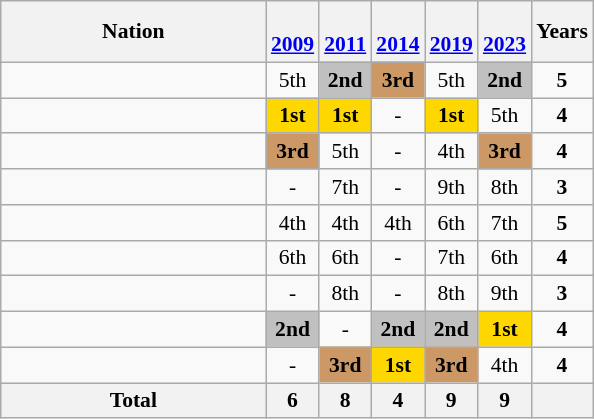<table class="wikitable" style="text-align:center; font-size:90%">
<tr>
<th width=170>Nation</th>
<th><br><a href='#'>2009</a></th>
<th><br><a href='#'>2011</a></th>
<th><br><a href='#'>2014</a></th>
<th><br><a href='#'>2019</a></th>
<th><br><a href='#'>2023</a></th>
<th>Years</th>
</tr>
<tr>
<td align=left></td>
<td>5th</td>
<td bgcolor=silver><strong>2nd</strong></td>
<td bgcolor=#cc9966><strong>3rd</strong></td>
<td>5th</td>
<td bgcolor=silver><strong>2nd</strong></td>
<td><strong>5</strong></td>
</tr>
<tr>
<td align=left></td>
<td bgcolor=gold><strong>1st</strong></td>
<td bgcolor=gold><strong>1st</strong></td>
<td>-</td>
<td bgcolor=gold><strong>1st</strong></td>
<td>5th</td>
<td><strong>4</strong></td>
</tr>
<tr>
<td align=left></td>
<td bgcolor=#cc9966><strong>3rd</strong></td>
<td>5th</td>
<td>-</td>
<td>4th</td>
<td bgcolor=#cc9966><strong>3rd</strong></td>
<td><strong>4</strong></td>
</tr>
<tr>
<td align=left></td>
<td>-</td>
<td>7th</td>
<td>-</td>
<td>9th</td>
<td>8th</td>
<td><strong>3</strong></td>
</tr>
<tr>
<td align=left></td>
<td>4th</td>
<td>4th</td>
<td>4th</td>
<td>6th</td>
<td>7th</td>
<td><strong>5</strong></td>
</tr>
<tr>
<td align=left></td>
<td>6th</td>
<td>6th</td>
<td>-</td>
<td>7th</td>
<td>6th</td>
<td><strong>4</strong></td>
</tr>
<tr>
<td align=left></td>
<td>-</td>
<td>8th</td>
<td>-</td>
<td>8th</td>
<td>9th</td>
<td><strong>3</strong></td>
</tr>
<tr>
<td align=left></td>
<td bgcolor=silver><strong>2nd</strong></td>
<td>-</td>
<td bgcolor=silver><strong>2nd</strong></td>
<td bgcolor=silver><strong>2nd</strong></td>
<td bgcolor=gold><strong>1st</strong></td>
<td><strong>4</strong></td>
</tr>
<tr>
<td align=left></td>
<td>-</td>
<td bgcolor=#cc9966><strong>3rd</strong></td>
<td bgcolor=gold><strong>1st</strong></td>
<td bgcolor=#cc9966><strong>3rd</strong></td>
<td>4th</td>
<td><strong>4</strong></td>
</tr>
<tr>
<th>Total</th>
<th>6</th>
<th>8</th>
<th>4</th>
<th>9</th>
<th>9</th>
<th></th>
</tr>
</table>
